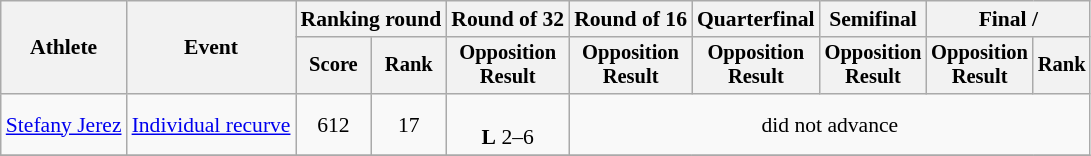<table class=wikitable style=font-size:90%;text-align:center>
<tr>
<th rowspan=2>Athlete</th>
<th rowspan=2>Event</th>
<th colspan=2>Ranking round</th>
<th>Round of 32</th>
<th>Round of 16</th>
<th>Quarterfinal</th>
<th>Semifinal</th>
<th colspan=2>Final / </th>
</tr>
<tr style=font-size:95%>
<th>Score</th>
<th>Rank</th>
<th>Opposition<br>Result</th>
<th>Opposition<br>Result</th>
<th>Opposition<br>Result</th>
<th>Opposition<br>Result</th>
<th>Opposition<br>Result</th>
<th>Rank</th>
</tr>
<tr>
<td align=left><a href='#'>Stefany Jerez</a></td>
<td align=left><a href='#'>Individual recurve</a></td>
<td>612</td>
<td>17</td>
<td><br><strong>L</strong> 2–6</td>
<td colspan=5>did not advance</td>
</tr>
<tr align=center>
</tr>
</table>
